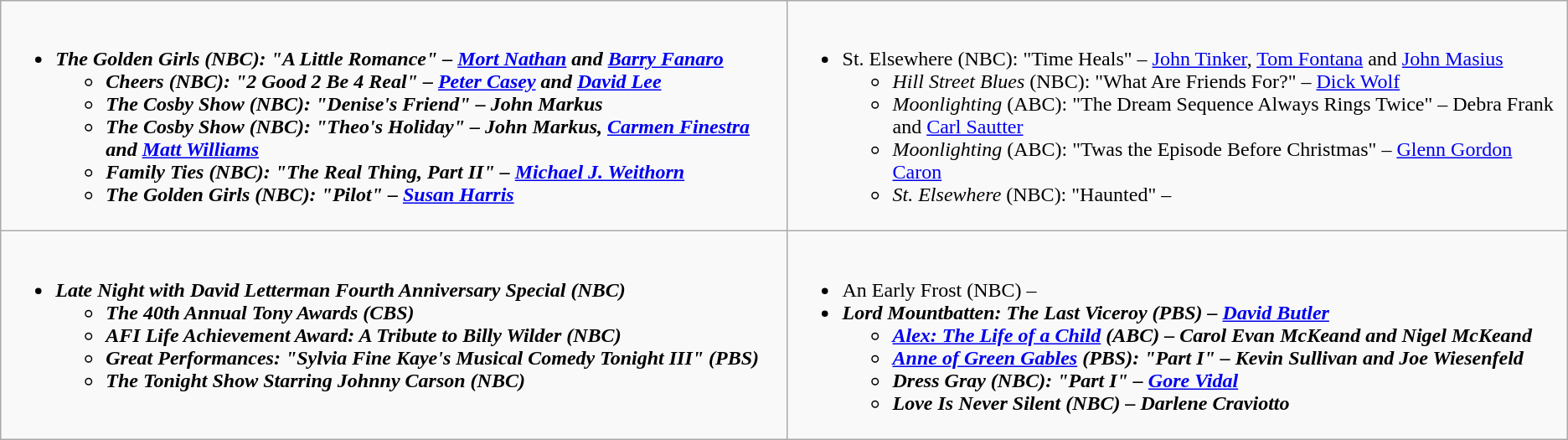<table class="wikitable">
<tr>
<td style="vertical-align:top;"><br><ul><li><strong><em>The Golden Girls<em> (NBC): "A Little Romance" – <a href='#'>Mort Nathan</a> and <a href='#'>Barry Fanaro</a><strong><ul><li></em>Cheers<em> (NBC): "2 Good 2 Be 4 Real" – <a href='#'>Peter Casey</a> and <a href='#'>David Lee</a></li><li></em>The Cosby Show<em> (NBC): "Denise's Friend" – John Markus</li><li></em>The Cosby Show<em> (NBC): "Theo's Holiday" – John Markus, <a href='#'>Carmen Finestra</a> and <a href='#'>Matt Williams</a></li><li></em>Family Ties<em> (NBC): "The Real Thing, Part II" – <a href='#'>Michael J. Weithorn</a></li><li></em>The Golden Girls<em> (NBC): "Pilot" – <a href='#'>Susan Harris</a></li></ul></li></ul></td>
<td style="vertical-align:top;"><br><ul><li></em></strong>St. Elsewhere</em> (NBC): "Time Heals" – <a href='#'>John Tinker</a>, <a href='#'>Tom Fontana</a> and <a href='#'>John Masius</a></strong><ul><li><em>Hill Street Blues</em> (NBC): "What Are Friends For?" – <a href='#'>Dick Wolf</a></li><li><em>Moonlighting</em> (ABC): "The Dream Sequence Always Rings Twice" – Debra Frank and <a href='#'>Carl Sautter</a></li><li><em>Moonlighting</em> (ABC): "Twas the Episode Before Christmas" – <a href='#'>Glenn Gordon Caron</a></li><li><em>St. Elsewhere</em> (NBC): "Haunted" – </li></ul></li></ul></td>
</tr>
<tr>
<td style="vertical-align:top;"><br><ul><li><strong><em>Late Night with David Letterman<em> Fourth Anniversary Special (NBC)<strong><ul><li></em>The 40th Annual Tony Awards<em> (CBS)</li><li></em>AFI Life Achievement Award: A Tribute to Billy Wilder<em> (NBC)</li><li></em>Great Performances<em>: "Sylvia Fine Kaye's Musical Comedy Tonight III" (PBS)</li><li></em>The Tonight Show Starring Johnny Carson<em> (NBC)</li></ul></li></ul></td>
<td style="vertical-align:top;"><br><ul><li></em></strong>An Early Frost</em> (NBC) – </strong></li><li><strong><em>Lord Mountbatten: The Last Viceroy<em> (PBS) – <a href='#'>David Butler</a><strong><ul><li></em><a href='#'>Alex: The Life of a Child</a><em> (ABC) – Carol Evan McKeand and Nigel McKeand</li><li></em><a href='#'>Anne of Green Gables</a><em> (PBS): "Part I" – Kevin Sullivan and Joe Wiesenfeld</li><li></em>Dress Gray<em> (NBC): "Part I" – <a href='#'>Gore Vidal</a></li><li></em>Love Is Never Silent<em> (NBC) – Darlene Craviotto</li></ul></li></ul></td>
</tr>
</table>
